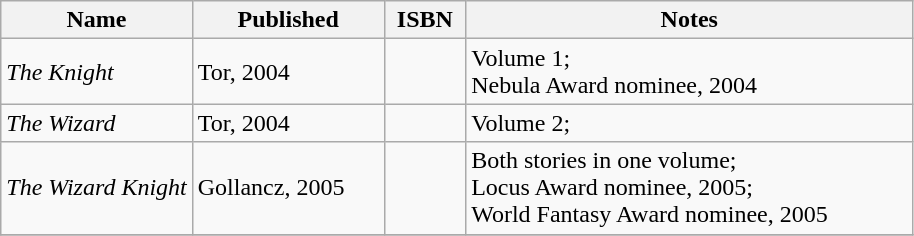<table class="wikitable sortable" id="noveltable" border="1">
<tr>
<th Width=21%>Name</th>
<th>Published</th>
<th>ISBN</th>
<th>Notes</th>
</tr>
<tr>
<td><em> The Knight</em></td>
<td>Tor, 2004</td>
<td></td>
<td>Volume 1;<br>Nebula Award nominee, 2004</td>
</tr>
<tr>
<td><em>The Wizard</em></td>
<td>Tor, 2004</td>
<td></td>
<td>Volume 2;</td>
</tr>
<tr>
<td><em>The Wizard Knight</em></td>
<td>Gollancz, 2005</td>
<td></td>
<td>Both stories in one volume;<br>Locus Award nominee, 2005;<br>World Fantasy Award nominee, 2005</td>
</tr>
<tr>
</tr>
</table>
